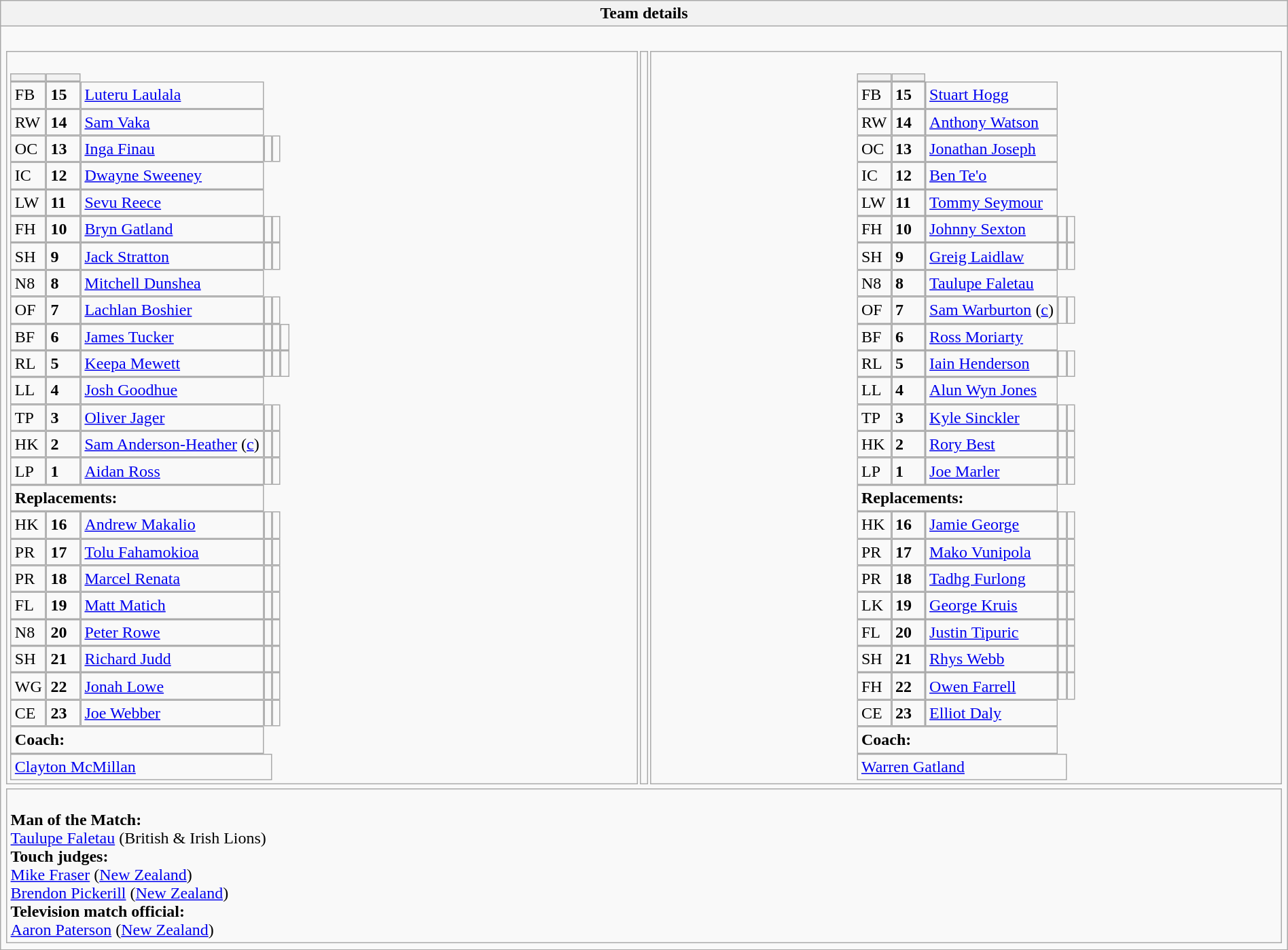<table style="width:100%" class="wikitable collapsible collapsed">
<tr>
<th>Team details</th>
</tr>
<tr>
<td><br><table style="width:100%">
<tr>
<td style="vertical-align:top;width:50%"><br><table cellspacing="0" cellpadding="0">
<tr>
<th width="25"></th>
<th width="25"></th>
</tr>
<tr>
<td>FB</td>
<td><strong>15</strong></td>
<td><a href='#'>Luteru Laulala</a></td>
</tr>
<tr>
<td>RW</td>
<td><strong>14</strong></td>
<td><a href='#'>Sam Vaka</a></td>
</tr>
<tr>
<td>OC</td>
<td><strong>13</strong></td>
<td><a href='#'>Inga Finau</a></td>
<td></td>
<td></td>
</tr>
<tr>
<td>IC</td>
<td><strong>12</strong></td>
<td><a href='#'>Dwayne Sweeney</a></td>
</tr>
<tr>
<td>LW</td>
<td><strong>11</strong></td>
<td><a href='#'>Sevu Reece</a></td>
</tr>
<tr>
<td>FH</td>
<td><strong>10</strong></td>
<td><a href='#'>Bryn Gatland</a></td>
<td></td>
<td></td>
</tr>
<tr>
<td>SH</td>
<td><strong>9</strong></td>
<td><a href='#'>Jack Stratton</a></td>
<td></td>
<td></td>
</tr>
<tr>
<td>N8</td>
<td><strong>8</strong></td>
<td><a href='#'>Mitchell Dunshea</a></td>
</tr>
<tr>
<td>OF</td>
<td><strong>7</strong></td>
<td><a href='#'>Lachlan Boshier</a></td>
<td></td>
<td></td>
</tr>
<tr>
<td>BF</td>
<td><strong>6</strong></td>
<td><a href='#'>James Tucker</a></td>
<td></td>
<td></td>
<td></td>
</tr>
<tr>
<td>RL</td>
<td><strong>5</strong></td>
<td><a href='#'>Keepa Mewett</a></td>
<td></td>
<td></td>
<td></td>
</tr>
<tr>
<td>LL</td>
<td><strong>4</strong></td>
<td><a href='#'>Josh Goodhue</a></td>
</tr>
<tr>
<td>TP</td>
<td><strong>3</strong></td>
<td><a href='#'>Oliver Jager</a></td>
<td></td>
<td></td>
</tr>
<tr>
<td>HK</td>
<td><strong>2</strong></td>
<td><a href='#'>Sam Anderson-Heather</a> (<a href='#'>c</a>)</td>
<td></td>
<td></td>
</tr>
<tr>
<td>LP</td>
<td><strong>1</strong></td>
<td><a href='#'>Aidan Ross</a></td>
<td></td>
<td></td>
</tr>
<tr>
<td colspan=3><strong>Replacements:</strong></td>
</tr>
<tr>
<td>HK</td>
<td><strong>16</strong></td>
<td><a href='#'>Andrew Makalio</a></td>
<td></td>
<td></td>
</tr>
<tr>
<td>PR</td>
<td><strong>17</strong></td>
<td><a href='#'>Tolu Fahamokioa</a></td>
<td></td>
<td></td>
</tr>
<tr>
<td>PR</td>
<td><strong>18</strong></td>
<td><a href='#'>Marcel Renata</a></td>
<td></td>
<td></td>
</tr>
<tr>
<td>FL</td>
<td><strong>19</strong></td>
<td><a href='#'>Matt Matich</a></td>
<td></td>
<td></td>
</tr>
<tr>
<td>N8</td>
<td><strong>20</strong></td>
<td><a href='#'>Peter Rowe</a></td>
<td></td>
<td></td>
</tr>
<tr>
<td>SH</td>
<td><strong>21</strong></td>
<td><a href='#'>Richard Judd</a></td>
<td></td>
<td></td>
</tr>
<tr>
<td>WG</td>
<td><strong>22</strong></td>
<td><a href='#'>Jonah Lowe</a></td>
<td></td>
<td></td>
</tr>
<tr>
<td>CE</td>
<td><strong>23</strong></td>
<td><a href='#'>Joe Webber</a></td>
<td></td>
<td></td>
</tr>
<tr>
<td colspan=3><strong>Coach:</strong></td>
</tr>
<tr>
<td colspan="4"> <a href='#'>Clayton McMillan</a></td>
</tr>
</table>
</td>
<td valign="top"></td>
<td style="vertical-align:top;width:50%"><br><table cellspacing="0" cellpadding="0" style="margin:auto">
<tr>
<th width="25"></th>
<th width="25"></th>
</tr>
<tr>
<td>FB</td>
<td><strong>15</strong></td>
<td> <a href='#'>Stuart Hogg</a></td>
</tr>
<tr>
<td>RW</td>
<td><strong>14</strong></td>
<td> <a href='#'>Anthony Watson</a></td>
</tr>
<tr>
<td>OC</td>
<td><strong>13</strong></td>
<td> <a href='#'>Jonathan Joseph</a></td>
</tr>
<tr>
<td>IC</td>
<td><strong>12</strong></td>
<td> <a href='#'>Ben Te'o</a></td>
</tr>
<tr>
<td>LW</td>
<td><strong>11</strong></td>
<td> <a href='#'>Tommy Seymour</a></td>
</tr>
<tr>
<td>FH</td>
<td><strong>10</strong></td>
<td> <a href='#'>Johnny Sexton</a></td>
<td></td>
<td></td>
</tr>
<tr>
<td>SH</td>
<td><strong>9</strong></td>
<td> <a href='#'>Greig Laidlaw</a></td>
<td></td>
<td></td>
</tr>
<tr>
<td>N8</td>
<td><strong>8</strong></td>
<td> <a href='#'>Taulupe Faletau</a></td>
</tr>
<tr>
<td>OF</td>
<td><strong>7</strong></td>
<td> <a href='#'>Sam Warburton</a> (<a href='#'>c</a>)</td>
<td></td>
<td></td>
</tr>
<tr>
<td>BF</td>
<td><strong>6</strong></td>
<td> <a href='#'>Ross Moriarty</a></td>
</tr>
<tr>
<td>RL</td>
<td><strong>5</strong></td>
<td> <a href='#'>Iain Henderson</a></td>
<td></td>
<td></td>
</tr>
<tr>
<td>LL</td>
<td><strong>4</strong></td>
<td> <a href='#'>Alun Wyn Jones</a></td>
</tr>
<tr>
<td>TP</td>
<td><strong>3</strong></td>
<td> <a href='#'>Kyle Sinckler</a></td>
<td></td>
<td></td>
</tr>
<tr>
<td>HK</td>
<td><strong>2</strong></td>
<td> <a href='#'>Rory Best</a></td>
<td></td>
<td></td>
</tr>
<tr>
<td>LP</td>
<td><strong>1</strong></td>
<td> <a href='#'>Joe Marler</a></td>
<td></td>
<td></td>
</tr>
<tr>
<td colspan=3><strong>Replacements:</strong></td>
</tr>
<tr>
<td>HK</td>
<td><strong>16</strong></td>
<td> <a href='#'>Jamie George</a></td>
<td></td>
<td></td>
</tr>
<tr>
<td>PR</td>
<td><strong>17</strong></td>
<td> <a href='#'>Mako Vunipola</a></td>
<td></td>
<td></td>
</tr>
<tr>
<td>PR</td>
<td><strong>18</strong></td>
<td> <a href='#'>Tadhg Furlong</a></td>
<td></td>
<td></td>
</tr>
<tr>
<td>LK</td>
<td><strong>19</strong></td>
<td> <a href='#'>George Kruis</a></td>
<td></td>
<td></td>
</tr>
<tr>
<td>FL</td>
<td><strong>20</strong></td>
<td> <a href='#'>Justin Tipuric</a></td>
<td></td>
<td></td>
</tr>
<tr>
<td>SH</td>
<td><strong>21</strong></td>
<td> <a href='#'>Rhys Webb</a></td>
<td></td>
<td></td>
</tr>
<tr>
<td>FH</td>
<td><strong>22</strong></td>
<td> <a href='#'>Owen Farrell</a></td>
<td></td>
<td></td>
</tr>
<tr>
<td>CE</td>
<td><strong>23</strong></td>
<td> <a href='#'>Elliot Daly</a></td>
</tr>
<tr>
<td colspan=3><strong>Coach:</strong></td>
</tr>
<tr>
<td colspan="4"> <a href='#'>Warren Gatland</a></td>
</tr>
</table>
</td>
</tr>
</table>
<table style="width:100%">
<tr>
<td><br><strong>Man of the Match:</strong>
<br><a href='#'>Taulupe Faletau</a> (British & Irish Lions)<br><strong>Touch judges:</strong>
<br><a href='#'>Mike Fraser</a> (<a href='#'>New Zealand</a>)
<br><a href='#'>Brendon Pickerill</a> (<a href='#'>New Zealand</a>)
<br><strong>Television match official:</strong>
<br><a href='#'>Aaron Paterson</a> (<a href='#'>New Zealand</a>)</td>
</tr>
</table>
</td>
</tr>
</table>
